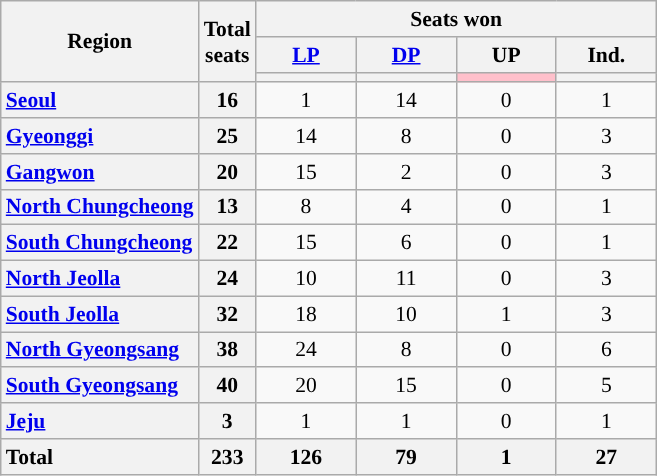<table class="wikitable" style="text-align:center; font-size: 0.9em">
<tr>
<th rowspan="3">Region</th>
<th rowspan="3">Total<br>seats</th>
<th colspan="4">Seats won</th>
</tr>
<tr>
<th class="unsortable" style="width:60px"><a href='#'>LP</a></th>
<th class="unsortable" style="width:60px"><a href='#'>DP</a></th>
<th class="unsortable" style="width:60px">UP</th>
<th class="unsortable" style="width:60px">Ind.</th>
</tr>
<tr>
<th style="background:"></th>
<th style="background:"></th>
<th style="background:pink"></th>
<th style="background:"></th>
</tr>
<tr>
<th style="text-align: left"><a href='#'>Seoul</a></th>
<th>16</th>
<td>1</td>
<td>14</td>
<td>0</td>
<td>1</td>
</tr>
<tr>
<th style="text-align: left"><a href='#'>Gyeonggi</a></th>
<th>25</th>
<td>14</td>
<td>8</td>
<td>0</td>
<td>3</td>
</tr>
<tr>
<th style="text-align: left"><a href='#'>Gangwon</a></th>
<th>20</th>
<td>15</td>
<td>2</td>
<td>0</td>
<td>3</td>
</tr>
<tr>
<th style="text-align: left"><a href='#'>North Chungcheong</a></th>
<th>13</th>
<td>8</td>
<td>4</td>
<td>0</td>
<td>1</td>
</tr>
<tr>
<th style="text-align: left"><a href='#'>South Chungcheong</a></th>
<th>22</th>
<td>15</td>
<td>6</td>
<td>0</td>
<td>1</td>
</tr>
<tr>
<th style="text-align: left"><a href='#'>North Jeolla</a></th>
<th>24</th>
<td>10</td>
<td>11</td>
<td>0</td>
<td>3</td>
</tr>
<tr>
<th style="text-align: left"><a href='#'>South Jeolla</a></th>
<th>32</th>
<td>18</td>
<td>10</td>
<td>1</td>
<td>3</td>
</tr>
<tr>
<th style="text-align: left"><a href='#'>North Gyeongsang</a></th>
<th>38</th>
<td>24</td>
<td>8</td>
<td>0</td>
<td>6</td>
</tr>
<tr>
<th style="text-align: left"><a href='#'>South Gyeongsang</a></th>
<th>40</th>
<td>20</td>
<td>15</td>
<td>0</td>
<td>5</td>
</tr>
<tr>
<th style="text-align: left"><a href='#'>Jeju</a></th>
<th>3</th>
<td>1</td>
<td>1</td>
<td>0</td>
<td>1</td>
</tr>
<tr class="sortbottom">
<th style="text-align: left">Total</th>
<th>233</th>
<th>126</th>
<th>79</th>
<th>1</th>
<th>27</th>
</tr>
</table>
